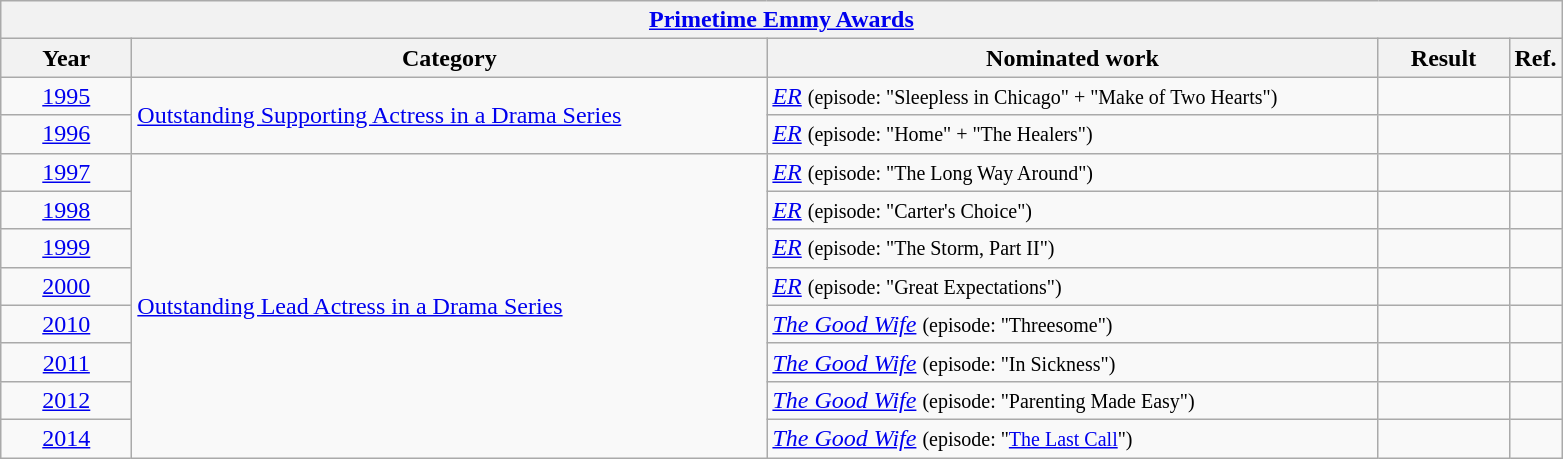<table class=wikitable>
<tr>
<th colspan=5><a href='#'>Primetime Emmy Awards</a></th>
</tr>
<tr>
<th scope="col" style="width:5em;">Year</th>
<th scope="col" style="width:26em;">Category</th>
<th scope="col" style="width:25em;">Nominated work</th>
<th scope="col" style="width:5em;">Result</th>
<th>Ref.</th>
</tr>
<tr>
<td style="text-align:center;"><a href='#'>1995</a></td>
<td rowspan="2"><a href='#'>Outstanding Supporting Actress in a Drama Series</a></td>
<td><em><a href='#'>ER</a></em> <small> (episode: "Sleepless in Chicago" + "Make of Two Hearts") </small></td>
<td></td>
<td></td>
</tr>
<tr>
<td style="text-align:center;"><a href='#'>1996</a></td>
<td><em><a href='#'>ER</a></em> <small> (episode: "Home" + "The Healers") </small></td>
<td></td>
<td></td>
</tr>
<tr>
<td style="text-align:center;"><a href='#'>1997</a></td>
<td rowspan="8"><a href='#'>Outstanding Lead Actress in a Drama Series</a></td>
<td><em><a href='#'>ER</a></em> <small> (episode: "The Long Way Around") </small></td>
<td></td>
<td></td>
</tr>
<tr>
<td style="text-align:center;"><a href='#'>1998</a></td>
<td><em><a href='#'>ER</a></em> <small> (episode: "Carter's Choice") </small></td>
<td></td>
<td></td>
</tr>
<tr>
<td style="text-align:center;"><a href='#'>1999</a></td>
<td><em><a href='#'>ER</a></em> <small> (episode: "The Storm, Part II") </small></td>
<td></td>
<td></td>
</tr>
<tr>
<td style="text-align:center;"><a href='#'>2000</a></td>
<td><em><a href='#'>ER</a></em> <small> (episode: "Great Expectations") </small></td>
<td></td>
<td></td>
</tr>
<tr>
<td style="text-align:center;"><a href='#'>2010</a></td>
<td><em><a href='#'>The Good Wife</a></em> <small> (episode: "Threesome") </small></td>
<td></td>
<td></td>
</tr>
<tr>
<td style="text-align:center;"><a href='#'>2011</a></td>
<td><em><a href='#'>The Good Wife</a></em> <small> (episode: "In Sickness") </small></td>
<td></td>
<td></td>
</tr>
<tr>
<td style="text-align:center;"><a href='#'>2012</a></td>
<td><em><a href='#'>The Good Wife</a></em> <small> (episode: "Parenting Made Easy") </small></td>
<td></td>
<td></td>
</tr>
<tr>
<td style="text-align:center;"><a href='#'>2014</a></td>
<td><em><a href='#'>The Good Wife</a></em> <small> (episode: "<a href='#'>The Last Call</a>") </small></td>
<td></td>
<td></td>
</tr>
</table>
